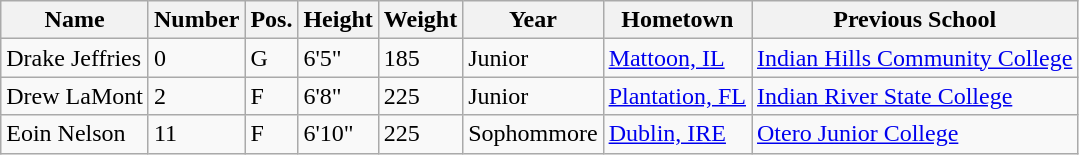<table class="wikitable sortable" border="1">
<tr>
<th>Name</th>
<th>Number</th>
<th>Pos.</th>
<th>Height</th>
<th>Weight</th>
<th>Year</th>
<th>Hometown</th>
<th class="unsortable">Previous School</th>
</tr>
<tr>
<td>Drake Jeffries</td>
<td>0</td>
<td>G</td>
<td>6'5"</td>
<td>185</td>
<td>Junior</td>
<td><a href='#'>Mattoon, IL</a></td>
<td><a href='#'>Indian Hills Community College</a></td>
</tr>
<tr>
<td>Drew LaMont</td>
<td>2</td>
<td>F</td>
<td>6'8"</td>
<td>225</td>
<td>Junior</td>
<td><a href='#'>Plantation, FL</a></td>
<td><a href='#'>Indian River State College</a></td>
</tr>
<tr>
<td>Eoin Nelson</td>
<td>11</td>
<td>F</td>
<td>6'10"</td>
<td>225</td>
<td>Sophommore</td>
<td><a href='#'>Dublin, IRE</a></td>
<td><a href='#'>Otero Junior College</a></td>
</tr>
</table>
